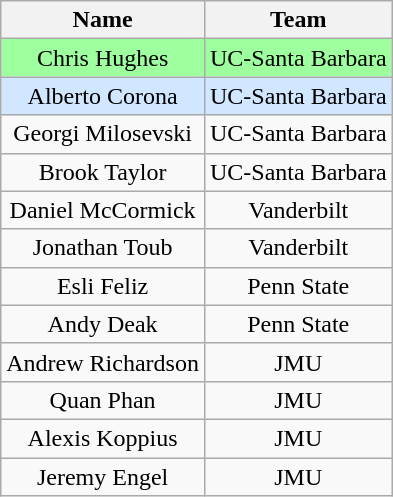<table class="wikitable" style="text-align:center">
<tr>
<th>Name</th>
<th>Team</th>
</tr>
<tr bgcolor="#9eff9e">
<td>Chris Hughes</td>
<td>UC-Santa Barbara</td>
</tr>
<tr bgcolor="#d0e7ff">
<td>Alberto Corona</td>
<td>UC-Santa Barbara</td>
</tr>
<tr>
<td>Georgi Milosevski</td>
<td>UC-Santa Barbara</td>
</tr>
<tr>
<td>Brook Taylor</td>
<td>UC-Santa Barbara</td>
</tr>
<tr>
<td>Daniel McCormick</td>
<td>Vanderbilt</td>
</tr>
<tr>
<td>Jonathan Toub</td>
<td>Vanderbilt</td>
</tr>
<tr>
<td>Esli Feliz</td>
<td>Penn State</td>
</tr>
<tr>
<td>Andy Deak</td>
<td>Penn State</td>
</tr>
<tr>
<td>Andrew Richardson</td>
<td>JMU</td>
</tr>
<tr>
<td>Quan Phan</td>
<td>JMU</td>
</tr>
<tr>
<td>Alexis Koppius</td>
<td>JMU</td>
</tr>
<tr>
<td>Jeremy Engel</td>
<td>JMU</td>
</tr>
</table>
